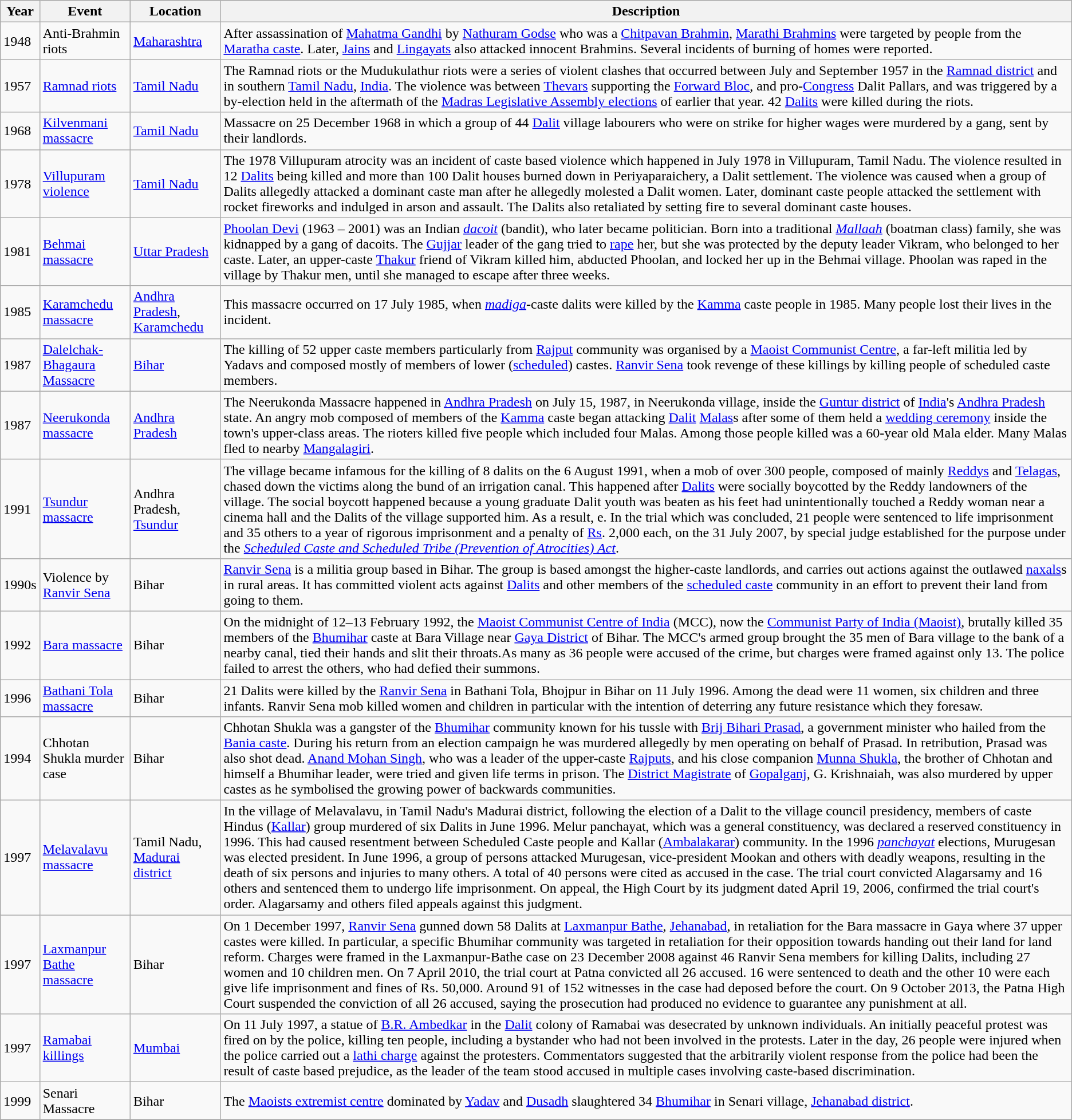<table class="wikitable">
<tr>
<th>Year</th>
<th>Event</th>
<th>Location</th>
<th>Description</th>
</tr>
<tr>
<td>1948</td>
<td>Anti-Brahmin riots</td>
<td><a href='#'>Maharashtra</a></td>
<td>After assassination of <a href='#'>Mahatma Gandhi</a> by <a href='#'>Nathuram Godse</a> who was a <a href='#'>Chitpavan Brahmin</a>, <a href='#'>Marathi Brahmins</a> were targeted by people from the <a href='#'>Maratha caste</a>. Later, <a href='#'>Jains</a> and <a href='#'>Lingayats</a> also attacked innocent Brahmins. Several incidents of burning of homes were reported.</td>
</tr>
<tr>
<td>1957</td>
<td><a href='#'>Ramnad riots</a></td>
<td><a href='#'>Tamil Nadu</a></td>
<td>The Ramnad riots or the Mudukulathur riots were a series of violent clashes that occurred between July and September 1957 in the <a href='#'>Ramnad district</a> and in southern <a href='#'>Tamil Nadu</a>, <a href='#'>India</a>. The violence was between <a href='#'>Thevars</a> supporting the <a href='#'>Forward Bloc</a>, and pro-<a href='#'>Congress</a> Dalit Pallars, and was triggered by a by-election held in the aftermath of the <a href='#'>Madras Legislative Assembly elections</a> of earlier that year. 42 <a href='#'>Dalits</a> were killed during the riots.</td>
</tr>
<tr>
<td>1968</td>
<td><a href='#'>Kilvenmani massacre</a></td>
<td><a href='#'>Tamil Nadu</a></td>
<td>Massacre on 25 December 1968 in which a group of 44 <a href='#'>Dalit</a> village labourers who were on strike for higher wages were murdered by a gang, sent by their landlords.</td>
</tr>
<tr>
<td>1978</td>
<td><a href='#'>Villupuram violence</a></td>
<td><a href='#'>Tamil Nadu</a></td>
<td>The 1978 Villupuram atrocity was an incident of caste based violence which happened in July 1978 in Villupuram, Tamil Nadu. The violence resulted in 12 <a href='#'>Dalits</a> being killed and more than 100 Dalit houses burned down in Periyaparaichery, a Dalit settlement. The violence was caused when a group of Dalits allegedly attacked a dominant caste man after he allegedly molested a Dalit women. Later, dominant caste people attacked the settlement with rocket fireworks and indulged in arson and assault. The Dalits also retaliated by setting fire to several dominant caste houses.</td>
</tr>
<tr>
<td>1981</td>
<td><a href='#'>Behmai massacre</a></td>
<td><a href='#'>Uttar Pradesh</a></td>
<td><a href='#'>Phoolan Devi</a> (1963 – 2001) was an Indian <em><a href='#'>dacoit</a></em> (bandit), who later became politician. Born into a traditional <em><a href='#'>Mallaah</a></em> (boatman class) family, she was kidnapped by a gang of dacoits. The <a href='#'>Gujjar</a> leader of the gang tried to <a href='#'>rape</a> her, but she was protected by the deputy leader Vikram, who belonged to her caste. Later, an upper-caste <a href='#'>Thakur</a> friend of Vikram killed him, abducted Phoolan, and locked her up in the Behmai village. Phoolan was raped in the village by Thakur men, until she managed to escape after three weeks.</td>
</tr>
<tr>
<td>1985</td>
<td><a href='#'>Karamchedu massacre</a></td>
<td><a href='#'>Andhra Pradesh</a>, <a href='#'>Karamchedu</a></td>
<td>This massacre occurred on 17 July 1985, when <em><a href='#'>madiga</a></em>-caste dalits were killed by the <a href='#'>Kamma</a> caste people in 1985. Many people lost their lives in the incident.</td>
</tr>
<tr>
<td>1987</td>
<td><a href='#'>Dalelchak-Bhagaura Massacre</a></td>
<td><a href='#'>Bihar</a></td>
<td>The killing of 52 upper caste members particularly from <a href='#'>Rajput</a> community was organised by a <a href='#'>Maoist Communist Centre</a>, a far-left militia led by Yadavs and composed mostly of members of lower (<a href='#'>scheduled</a>) castes. <a href='#'>Ranvir Sena</a> took revenge of these killings by killing people of scheduled caste members.</td>
</tr>
<tr>
<td>1987</td>
<td><a href='#'>Neerukonda massacre</a></td>
<td><a href='#'>Andhra Pradesh</a></td>
<td>The Neerukonda Massacre happened in <a href='#'>Andhra Pradesh</a> on July 15, 1987, in Neerukonda village, inside the <a href='#'>Guntur district</a> of <a href='#'>India</a>'s <a href='#'>Andhra Pradesh</a> state. An angry mob composed of members of the <a href='#'>Kamma</a> caste began attacking <a href='#'>Dalit</a> <a href='#'>Malas</a>s after some of them held a <a href='#'>wedding ceremony</a> inside the town's upper-class areas. The rioters killed five people which included four Malas. Among those people killed was a 60-year old Mala elder. Many Malas fled to nearby <a href='#'>Mangalagiri</a>.</td>
</tr>
<tr>
<td>1991</td>
<td><a href='#'>Tsundur massacre</a></td>
<td>Andhra Pradesh, <a href='#'>Tsundur</a></td>
<td>The village became infamous for the killing of 8 dalits on the 6 August 1991, when a mob of over 300 people, composed of mainly <a href='#'>Reddys</a> and <a href='#'>Telagas</a>, chased down the victims along the bund of an irrigation canal. This happened after <a href='#'>Dalits</a> were socially boycotted by the Reddy landowners of the village. The social boycott happened because a young graduate Dalit youth was beaten as his feet had unintentionally touched a Reddy woman near a cinema hall and the Dalits of the village supported him. As a result, e. In the trial which was concluded, 21 people were sentenced to life imprisonment and 35 others to a year of rigorous imprisonment and a penalty of <a href='#'>Rs</a>. 2,000 each, on the 31 July 2007, by special judge established for the purpose under the <a href='#'><em>Scheduled Caste and Scheduled Tribe (Prevention of Atrocities) Act</em></a>.</td>
</tr>
<tr>
<td>1990s</td>
<td>Violence by <a href='#'>Ranvir Sena</a></td>
<td>Bihar</td>
<td><a href='#'>Ranvir Sena</a> is a militia group based in Bihar. The group is based amongst the higher-caste landlords, and carries out actions against the outlawed <a href='#'>naxals</a>s in rural areas. It has committed violent acts against <a href='#'>Dalits</a> and other members of the <a href='#'>scheduled caste</a> community in an effort to prevent their land from going to them.<br></td>
</tr>
<tr>
<td>1992</td>
<td><a href='#'>Bara massacre</a></td>
<td>Bihar</td>
<td>On the midnight of 12–13 February 1992, the <a href='#'>Maoist Communist Centre of India</a> (MCC), now the <a href='#'>Communist Party of India (Maoist)</a>, brutally killed 35 members of the <a href='#'>Bhumihar</a> caste at Bara Village near <a href='#'>Gaya District</a> of Bihar. The MCC's armed group brought the 35 men of Bara village to the bank of a nearby canal, tied their hands and slit their throats.As many as 36 people were accused of the crime, but charges were framed against only 13. The police failed to arrest the others, who had defied their summons.</td>
</tr>
<tr>
<td>1996</td>
<td><a href='#'>Bathani Tola massacre</a></td>
<td>Bihar</td>
<td>21 Dalits were killed by the <a href='#'>Ranvir Sena</a> in Bathani Tola, Bhojpur in Bihar on 11 July 1996. Among the dead were 11 women, six children and three infants. Ranvir Sena mob killed women and children in particular with the intention of deterring any future resistance which they foresaw.</td>
</tr>
<tr>
<td>1994</td>
<td> Chhotan Shukla murder case</td>
<td>Bihar</td>
<td>Chhotan Shukla was a gangster of the <a href='#'>Bhumihar</a> community known for his tussle with <a href='#'>Brij Bihari Prasad</a>, a government minister who hailed from the <a href='#'>Bania caste</a>. During his return from an election campaign he was murdered allegedly by men operating on behalf of Prasad. In retribution, Prasad was also shot dead. <a href='#'>Anand Mohan Singh</a>, who was a leader of the upper-caste <a href='#'>Rajputs</a>, and his close companion <a href='#'>Munna Shukla</a>, the brother of Chhotan and himself a Bhumihar leader, were tried and given life terms in prison. The <a href='#'>District Magistrate</a> of <a href='#'>Gopalganj</a>, G. Krishnaiah, was also murdered by upper castes as he symbolised the growing power of backwards communities.</td>
</tr>
<tr>
<td>1997</td>
<td><a href='#'>Melavalavu massacre</a></td>
<td>Tamil Nadu, <a href='#'>Madurai district</a></td>
<td>In the village of Melavalavu, in Tamil Nadu's Madurai district, following the election of a Dalit to the village council presidency, members of caste Hindus (<a href='#'>Kallar</a>) group murdered of six Dalits in June 1996. Melur panchayat, which was a general constituency, was declared a reserved constituency in 1996. This had caused resentment between Scheduled Caste people and Kallar (<a href='#'>Ambalakarar</a>) community. In the 1996 <a href='#'><em>panchayat</em></a> elections, Murugesan was elected president. In June 1996, a group of persons attacked Murugesan, vice-president Mookan and others with deadly weapons, resulting in the death of six persons and injuries to many others. A total of 40 persons were cited as accused in the case. The trial court convicted Alagarsamy and 16 others and sentenced them to undergo life imprisonment. On appeal, the High Court by its judgment dated April 19, 2006, confirmed the trial court's order. Alagarsamy and others filed appeals against this judgment.</td>
</tr>
<tr>
<td>1997</td>
<td><a href='#'>Laxmanpur Bathe massacre</a></td>
<td>Bihar</td>
<td>On 1 December 1997, <a href='#'>Ranvir Sena</a> gunned down 58 Dalits at <a href='#'>Laxmanpur Bathe</a>, <a href='#'>Jehanabad</a>, in retaliation for the Bara massacre in Gaya where 37 upper castes were killed. In particular, a specific Bhumihar community was targeted in retaliation for their opposition towards handing out their land for land reform. Charges were framed in the Laxmanpur-Bathe case on 23 December 2008 against 46 Ranvir Sena members for killing Dalits, including 27 women and 10 children men. On 7 April 2010, the trial court at Patna convicted all 26 accused. 16 were sentenced to death and the other 10 were each give life imprisonment and fines of Rs. 50,000. Around 91 of 152 witnesses in the case had deposed before the court. On 9 October 2013, the Patna High Court suspended the conviction of all 26 accused, saying the prosecution had produced no evidence to guarantee any punishment at all.</td>
</tr>
<tr>
<td>1997</td>
<td><a href='#'>Ramabai killings</a></td>
<td><a href='#'>Mumbai</a></td>
<td>On 11 July 1997, a statue of <a href='#'>B.R. Ambedkar</a> in the <a href='#'>Dalit</a> colony of Ramabai was desecrated by unknown individuals. An initially peaceful protest was fired on by the police, killing ten people, including a bystander who had not been involved in the protests. Later in the day, 26 people were injured when the police carried out a <a href='#'>lathi charge</a> against the protesters. Commentators suggested that the arbitrarily violent response from the police had been the result of caste based prejudice, as the leader of the team stood accused in multiple cases involving caste-based discrimination.</td>
</tr>
<tr>
<td>1999</td>
<td>Senari Massacre</td>
<td>Bihar</td>
<td>The <a href='#'>Maoists extremist centre</a> dominated by <a href='#'>Yadav</a> and <a href='#'>Dusadh</a> slaughtered 34 <a href='#'>Bhumihar</a> in Senari village, <a href='#'>Jehanabad district</a>.</td>
</tr>
<tr>
</tr>
</table>
